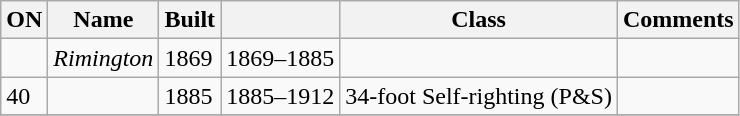<table class="wikitable">
<tr>
<th>ON</th>
<th>Name</th>
<th>Built</th>
<th></th>
<th>Class</th>
<th>Comments</th>
</tr>
<tr>
<td></td>
<td><em>Rimington</em></td>
<td>1869</td>
<td>1869–1885</td>
<td></td>
<td><br></td>
</tr>
<tr>
<td>40</td>
<td></td>
<td>1885</td>
<td>1885–1912</td>
<td>34-foot Self-righting (P&S)</td>
<td></td>
</tr>
<tr>
</tr>
</table>
